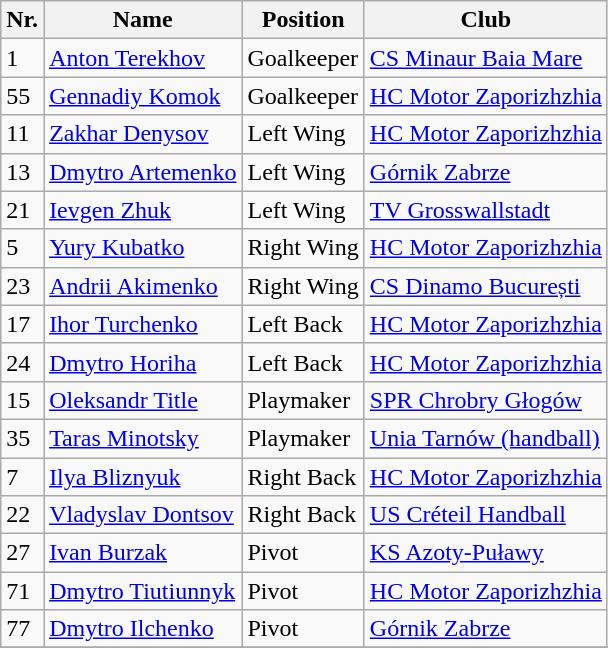<table class="wikitable">
<tr>
<th>Nr.</th>
<th>Name</th>
<th>Position</th>
<th>Club</th>
</tr>
<tr>
<td>1</td>
<td><a href='#'>Anton Terekhov</a></td>
<td>Goalkeeper</td>
<td> <a href='#'>CS Minaur Baia Mare</a></td>
</tr>
<tr>
<td>55</td>
<td><a href='#'>Gennadiy Komok</a></td>
<td>Goalkeeper</td>
<td> <a href='#'>HC Motor Zaporizhzhia</a></td>
</tr>
<tr>
<td>11</td>
<td><a href='#'>Zakhar Denysov</a></td>
<td>Left Wing</td>
<td> <a href='#'>HC Motor Zaporizhzhia</a></td>
</tr>
<tr>
<td>13</td>
<td><a href='#'>Dmytro Artemenko</a></td>
<td>Left Wing</td>
<td> <a href='#'>Górnik Zabrze</a></td>
</tr>
<tr>
<td>21</td>
<td><a href='#'>Ievgen Zhuk</a></td>
<td>Left Wing</td>
<td> <a href='#'>TV Grosswallstadt</a></td>
</tr>
<tr>
<td>5</td>
<td><a href='#'>Yury Kubatko</a></td>
<td>Right Wing</td>
<td> <a href='#'>HC Motor Zaporizhzhia</a></td>
</tr>
<tr>
<td>23</td>
<td><a href='#'>Andrii Akimenko</a></td>
<td>Right Wing</td>
<td> <a href='#'>CS Dinamo București</a></td>
</tr>
<tr>
<td>17</td>
<td><a href='#'>Ihor Turchenko</a></td>
<td>Left Back</td>
<td> <a href='#'>HC Motor Zaporizhzhia</a></td>
</tr>
<tr>
<td>24</td>
<td><a href='#'>Dmytro Horiha</a></td>
<td>Left Back</td>
<td> <a href='#'>HC Motor Zaporizhzhia</a></td>
</tr>
<tr>
<td>15</td>
<td><a href='#'>Oleksandr Title</a></td>
<td>Playmaker</td>
<td> <a href='#'>SPR Chrobry Głogów</a></td>
</tr>
<tr>
<td>35</td>
<td><a href='#'>Taras Minotsky</a></td>
<td>Playmaker</td>
<td> <a href='#'>Unia Tarnów (handball)</a></td>
</tr>
<tr>
<td>7</td>
<td><a href='#'> Ilya Bliznyuk</a></td>
<td>Right Back</td>
<td> <a href='#'>HC Motor Zaporizhzhia</a></td>
</tr>
<tr>
<td>22</td>
<td><a href='#'>Vladyslav Dontsov</a></td>
<td>Right Back</td>
<td> <a href='#'>US Créteil Handball</a></td>
</tr>
<tr>
<td>27</td>
<td><a href='#'>Ivan Burzak</a></td>
<td>Pivot</td>
<td> <a href='#'>KS Azoty-Puławy</a></td>
</tr>
<tr>
<td>71</td>
<td><a href='#'>Dmytro Tiutiunnyk</a></td>
<td>Pivot</td>
<td> <a href='#'>HC Motor Zaporizhzhia</a></td>
</tr>
<tr>
<td>77</td>
<td><a href='#'>Dmytro Ilchenko</a></td>
<td>Pivot</td>
<td> <a href='#'>Górnik Zabrze</a></td>
</tr>
<tr>
</tr>
</table>
